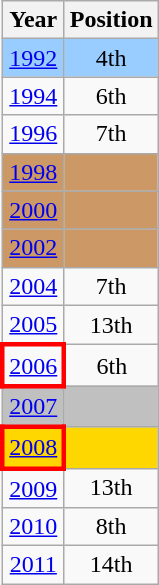<table class="wikitable" style="text-align: center">
<tr>
<th>Year</th>
<th>Position</th>
</tr>
<tr bgcolor=#9acdff>
<td> <a href='#'>1992</a></td>
<td>4th</td>
</tr>
<tr>
<td> <a href='#'>1994</a></td>
<td>6th</td>
</tr>
<tr>
<td> <a href='#'>1996</a></td>
<td>7th</td>
</tr>
<tr bgcolor=cc9966>
<td> <a href='#'>1998</a></td>
<td></td>
</tr>
<tr bgcolor=cc9966>
<td> <a href='#'>2000</a></td>
<td></td>
</tr>
<tr bgcolor=cc9966>
<td> <a href='#'>2002</a></td>
<td></td>
</tr>
<tr>
<td> <a href='#'>2004</a></td>
<td>7th</td>
</tr>
<tr>
<td> <a href='#'>2005</a></td>
<td>13th</td>
</tr>
<tr>
<td style="border: 3px solid red"> <a href='#'>2006</a></td>
<td>6th</td>
</tr>
<tr bgcolor=silver>
<td> <a href='#'>2007</a></td>
<td></td>
</tr>
<tr bgcolor=gold>
<td style="border: 3px solid red"> <a href='#'>2008</a></td>
<td></td>
</tr>
<tr>
<td> <a href='#'>2009</a></td>
<td>13th</td>
</tr>
<tr>
<td> <a href='#'>2010</a></td>
<td>8th</td>
</tr>
<tr>
<td> <a href='#'>2011</a></td>
<td>14th</td>
</tr>
</table>
